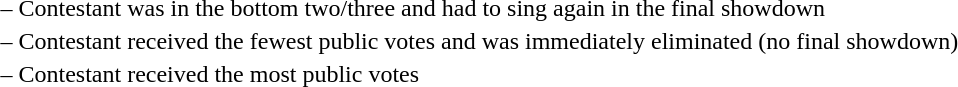<table>
<tr>
<td> –</td>
<td>Contestant was in the bottom two/three and had to sing again in the final showdown</td>
</tr>
<tr>
<td> –</td>
<td>Contestant received the fewest public votes and was immediately eliminated (no final showdown)</td>
</tr>
<tr>
<td> –</td>
<td>Contestant received the most public votes</td>
</tr>
</table>
